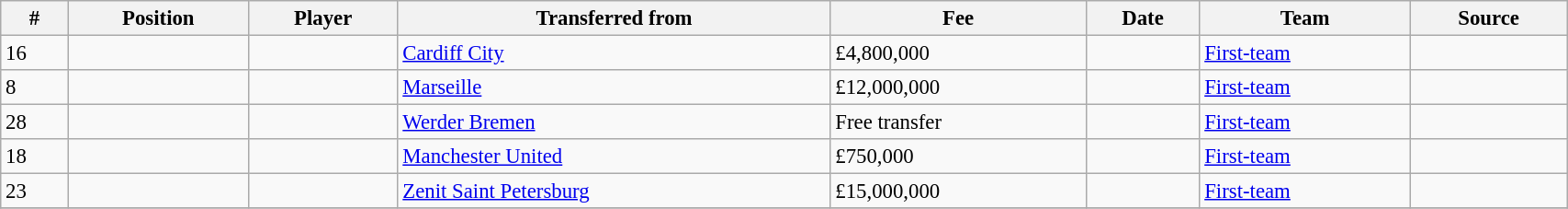<table width=90% class="wikitable sortable" style="text-align:center; font-size:95%; text-align:left">
<tr>
<th>#</th>
<th>Position</th>
<th>Player</th>
<th>Transferred from</th>
<th>Fee</th>
<th>Date</th>
<th>Team</th>
<th>Source</th>
</tr>
<tr>
<td>16</td>
<td></td>
<td></td>
<td> <a href='#'>Cardiff City</a></td>
<td>£4,800,000</td>
<td></td>
<td><a href='#'>First-team</a></td>
<td></td>
</tr>
<tr>
<td>8</td>
<td></td>
<td></td>
<td> <a href='#'>Marseille</a></td>
<td>£12,000,000</td>
<td></td>
<td><a href='#'>First-team</a></td>
<td></td>
</tr>
<tr>
<td>28</td>
<td></td>
<td></td>
<td> <a href='#'>Werder Bremen</a></td>
<td>Free transfer</td>
<td></td>
<td><a href='#'>First-team</a></td>
<td></td>
</tr>
<tr>
<td>18</td>
<td></td>
<td></td>
<td> <a href='#'>Manchester United</a></td>
<td>£750,000</td>
<td></td>
<td><a href='#'>First-team</a></td>
<td></td>
</tr>
<tr>
<td>23</td>
<td></td>
<td></td>
<td> <a href='#'>Zenit Saint Petersburg</a></td>
<td>£15,000,000</td>
<td></td>
<td><a href='#'>First-team</a></td>
<td></td>
</tr>
<tr>
</tr>
</table>
